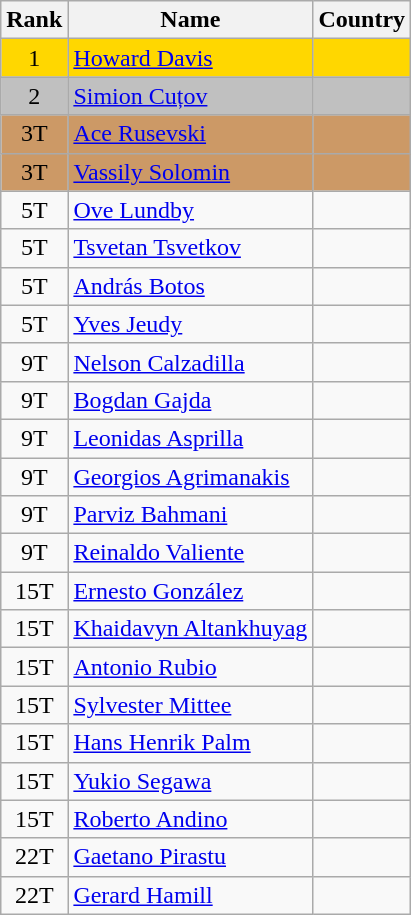<table class="wikitable sortable" style="text-align:center">
<tr>
<th>Rank</th>
<th>Name</th>
<th>Country</th>
</tr>
<tr bgcolor=gold>
<td>1</td>
<td align="left"><a href='#'>Howard Davis</a></td>
<td align="left"></td>
</tr>
<tr bgcolor=silver>
<td>2</td>
<td align="left"><a href='#'>Simion Cuțov</a></td>
<td align="left"></td>
</tr>
<tr bgcolor=#CC9966>
<td>3T</td>
<td align="left"><a href='#'>Ace Rusevski</a></td>
<td align="left"></td>
</tr>
<tr bgcolor=#CC9966>
<td>3T</td>
<td align="left"><a href='#'>Vassily Solomin</a></td>
<td align="left"></td>
</tr>
<tr>
<td>5T</td>
<td align="left"><a href='#'>Ove Lundby</a></td>
<td align="left"></td>
</tr>
<tr>
<td>5T</td>
<td align="left"><a href='#'>Tsvetan Tsvetkov</a></td>
<td align="left"></td>
</tr>
<tr>
<td>5T</td>
<td align="left"><a href='#'>András Botos</a></td>
<td align="left"></td>
</tr>
<tr>
<td>5T</td>
<td align="left"><a href='#'>Yves Jeudy</a></td>
<td align="left"></td>
</tr>
<tr>
<td>9T</td>
<td align="left"><a href='#'>Nelson Calzadilla</a></td>
<td align="left"></td>
</tr>
<tr>
<td>9T</td>
<td align="left"><a href='#'>Bogdan Gajda</a></td>
<td align="left"></td>
</tr>
<tr>
<td>9T</td>
<td align="left"><a href='#'>Leonidas Asprilla</a></td>
<td align="left"></td>
</tr>
<tr>
<td>9T</td>
<td align="left"><a href='#'>Georgios Agrimanakis</a></td>
<td align="left"></td>
</tr>
<tr>
<td>9T</td>
<td align="left"><a href='#'>Parviz Bahmani</a></td>
<td align="left"></td>
</tr>
<tr>
<td>9T</td>
<td align="left"><a href='#'>Reinaldo Valiente</a></td>
<td align="left"></td>
</tr>
<tr>
<td>15T</td>
<td align="left"><a href='#'>Ernesto González</a></td>
<td align="left"></td>
</tr>
<tr>
<td>15T</td>
<td align="left"><a href='#'>Khaidavyn Altankhuyag</a></td>
<td align="left"></td>
</tr>
<tr>
<td>15T</td>
<td align="left"><a href='#'>Antonio Rubio</a></td>
<td align="left"></td>
</tr>
<tr>
<td>15T</td>
<td align="left"><a href='#'>Sylvester Mittee</a></td>
<td align="left"></td>
</tr>
<tr>
<td>15T</td>
<td align="left"><a href='#'>Hans Henrik Palm</a></td>
<td align="left"></td>
</tr>
<tr>
<td>15T</td>
<td align="left"><a href='#'>Yukio Segawa</a></td>
<td align="left"></td>
</tr>
<tr>
<td>15T</td>
<td align="left"><a href='#'>Roberto Andino</a></td>
<td align="left"></td>
</tr>
<tr>
<td>22T</td>
<td align="left"><a href='#'>Gaetano Pirastu</a></td>
<td align="left"></td>
</tr>
<tr>
<td>22T</td>
<td align="left"><a href='#'>Gerard Hamill</a></td>
<td align="left"></td>
</tr>
</table>
